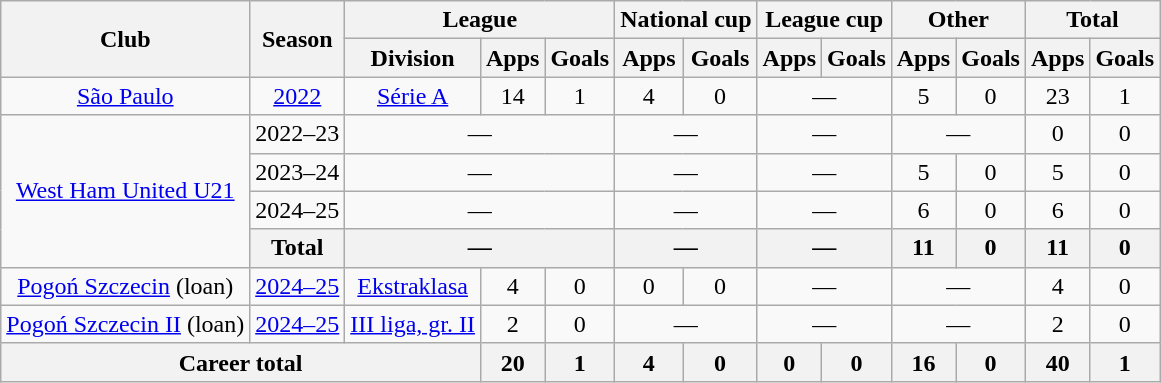<table class="wikitable" style="text-align: center;">
<tr>
<th rowspan="2">Club</th>
<th rowspan="2">Season</th>
<th colspan="3">League</th>
<th colspan="2">National cup</th>
<th colspan="2">League cup</th>
<th colspan="2">Other</th>
<th colspan="2">Total</th>
</tr>
<tr>
<th>Division</th>
<th>Apps</th>
<th>Goals</th>
<th>Apps</th>
<th>Goals</th>
<th>Apps</th>
<th>Goals</th>
<th>Apps</th>
<th>Goals</th>
<th>Apps</th>
<th>Goals</th>
</tr>
<tr>
<td><a href='#'>São Paulo</a></td>
<td><a href='#'>2022</a></td>
<td><a href='#'>Série A</a></td>
<td>14</td>
<td>1</td>
<td>4</td>
<td>0</td>
<td colspan="2">—</td>
<td>5</td>
<td>0</td>
<td>23</td>
<td>1</td>
</tr>
<tr>
<td rowspan=4><a href='#'>West Ham United U21</a></td>
<td>2022–23</td>
<td colspan="3">—</td>
<td colspan="2">—</td>
<td colspan="2">—</td>
<td colspan="2">—</td>
<td>0</td>
<td>0</td>
</tr>
<tr>
<td>2023–24</td>
<td colspan="3">—</td>
<td colspan="2">—</td>
<td colspan="2">—</td>
<td>5</td>
<td>0</td>
<td>5</td>
<td>0</td>
</tr>
<tr>
<td>2024–25</td>
<td colspan="3">—</td>
<td colspan="2">—</td>
<td colspan="2">—</td>
<td>6</td>
<td>0</td>
<td>6</td>
<td>0</td>
</tr>
<tr>
<th colspan="1">Total</th>
<th colspan="3">—</th>
<th colspan="2">—</th>
<th colspan="2">—</th>
<th>11</th>
<th>0</th>
<th>11</th>
<th>0</th>
</tr>
<tr>
<td><a href='#'>Pogoń Szczecin</a> (loan)</td>
<td><a href='#'>2024–25</a></td>
<td><a href='#'>Ekstraklasa</a></td>
<td>4</td>
<td>0</td>
<td>0</td>
<td>0</td>
<td colspan="2">—</td>
<td colspan="2">—</td>
<td>4</td>
<td>0</td>
</tr>
<tr>
<td><a href='#'>Pogoń Szczecin II</a> (loan)</td>
<td><a href='#'>2024–25</a></td>
<td><a href='#'>III liga, gr. II</a></td>
<td>2</td>
<td>0</td>
<td colspan="2">—</td>
<td colspan="2">—</td>
<td colspan="2">—</td>
<td>2</td>
<td>0</td>
</tr>
<tr>
<th colspan="3">Career total</th>
<th>20</th>
<th>1</th>
<th>4</th>
<th>0</th>
<th>0</th>
<th>0</th>
<th>16</th>
<th>0</th>
<th>40</th>
<th>1</th>
</tr>
</table>
